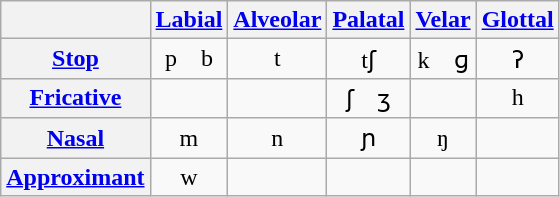<table class="wikitable" style="text-align:center">
<tr>
<th></th>
<th><a href='#'>Labial</a></th>
<th><a href='#'>Alveolar</a></th>
<th><a href='#'>Palatal</a></th>
<th><a href='#'>Velar</a></th>
<th><a href='#'>Glottal</a></th>
</tr>
<tr>
<th><a href='#'>Stop</a></th>
<td>p b</td>
<td>t</td>
<td>tʃ</td>
<td>k ɡ</td>
<td>ʔ</td>
</tr>
<tr>
<th><a href='#'>Fricative</a></th>
<td></td>
<td></td>
<td>ʃ ʒ</td>
<td></td>
<td>h</td>
</tr>
<tr>
<th><a href='#'>Nasal</a></th>
<td>m</td>
<td>n</td>
<td>ɲ</td>
<td>ŋ</td>
<td></td>
</tr>
<tr>
<th><a href='#'>Approximant</a></th>
<td>w</td>
<td></td>
<td></td>
<td></td>
<td></td>
</tr>
</table>
